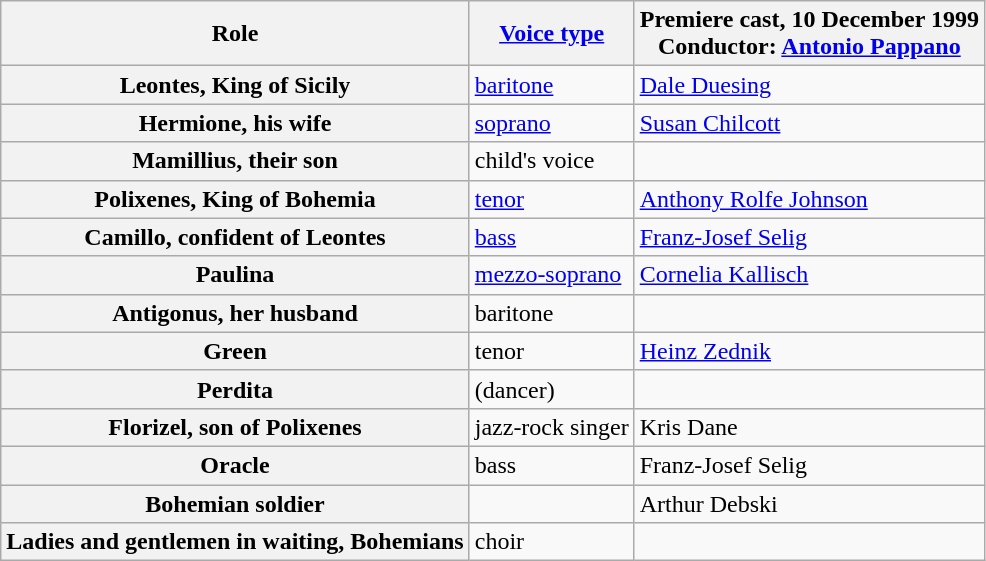<table class="wikitable plainrowheaders">
<tr>
<th scope="col">Role</th>
<th scope="col"><a href='#'>Voice type</a></th>
<th scope="col">Premiere cast, 10 December 1999<br>Conductor: <a href='#'>Antonio Pappano</a></th>
</tr>
<tr>
<th scope="row">Leontes, King of Sicily</th>
<td><a href='#'>baritone</a></td>
<td><a href='#'>Dale Duesing</a></td>
</tr>
<tr>
<th scope="row">Hermione, his wife</th>
<td><a href='#'>soprano</a></td>
<td><a href='#'>Susan Chilcott</a></td>
</tr>
<tr>
<th scope="row">Mamillius, their son</th>
<td>child's voice</td>
</tr>
<tr>
<th scope="row">Polixenes, King of Bohemia</th>
<td><a href='#'>tenor</a></td>
<td><a href='#'>Anthony Rolfe Johnson</a></td>
</tr>
<tr>
<th scope="row">Camillo, confident of Leontes</th>
<td><a href='#'>bass</a></td>
<td><a href='#'>Franz-Josef Selig</a></td>
</tr>
<tr>
<th scope="row">Paulina</th>
<td><a href='#'>mezzo-soprano</a></td>
<td><a href='#'>Cornelia Kallisch</a></td>
</tr>
<tr>
<th scope="row">Antigonus, her husband</th>
<td>baritone</td>
<td></td>
</tr>
<tr>
<th scope="row">Green</th>
<td>tenor</td>
<td><a href='#'>Heinz Zednik</a></td>
</tr>
<tr>
<th scope="row">Perdita</th>
<td>(dancer)</td>
<td></td>
</tr>
<tr>
<th scope="row">Florizel, son of Polixenes</th>
<td>jazz-rock singer</td>
<td>Kris Dane</td>
</tr>
<tr>
<th scope="row">Oracle</th>
<td>bass</td>
<td>Franz-Josef Selig</td>
</tr>
<tr>
<th scope="row">Bohemian soldier</th>
<td></td>
<td>Arthur Debski</td>
</tr>
<tr>
<th scope="row">Ladies and gentlemen in waiting, Bohemians</th>
<td>choir</td>
<td></td>
</tr>
</table>
